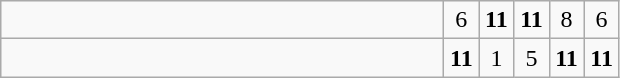<table class="wikitable">
<tr>
<td style="width:18em"></td>
<td align=center style="width:1em">6</td>
<td align=center style="width:1em"><strong>11</strong></td>
<td align=center style="width:1em"><strong>11</strong></td>
<td align=center style="width:1em">8</td>
<td align=center style="width:1em">6</td>
</tr>
<tr>
<td style="width:18em"></td>
<td align=center style="width:1em"><strong>11</strong></td>
<td align=center style="width:1em">1</td>
<td align=center style="width:1em">5</td>
<td align=center style="width:1em"><strong>11</strong></td>
<td align=center style="width:1em"><strong>11</strong></td>
</tr>
</table>
